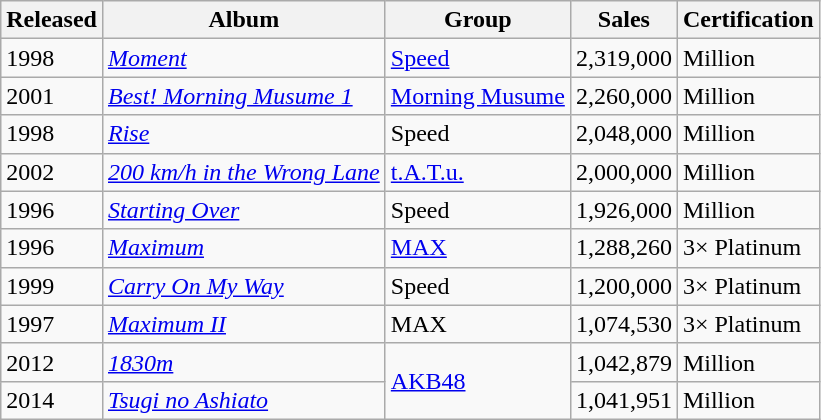<table class="wikitable">
<tr>
<th>Released</th>
<th>Album</th>
<th>Group</th>
<th>Sales</th>
<th>Certification</th>
</tr>
<tr>
<td>1998</td>
<td><em><a href='#'>Moment</a></em></td>
<td><a href='#'>Speed</a></td>
<td>2,319,000</td>
<td>Million</td>
</tr>
<tr>
<td>2001</td>
<td><em><a href='#'>Best! Morning Musume 1</a></em></td>
<td><a href='#'>Morning Musume</a></td>
<td>2,260,000</td>
<td>Million</td>
</tr>
<tr>
<td>1998</td>
<td><em><a href='#'>Rise</a></em></td>
<td>Speed</td>
<td>2,048,000</td>
<td>Million</td>
</tr>
<tr>
<td>2002</td>
<td><em><a href='#'>200 km/h in the Wrong Lane</a></em></td>
<td><a href='#'>t.A.T.u.</a></td>
<td>2,000,000</td>
<td>Million</td>
</tr>
<tr>
<td>1996</td>
<td><em><a href='#'>Starting Over</a></em></td>
<td>Speed</td>
<td>1,926,000</td>
<td>Million</td>
</tr>
<tr>
<td>1996</td>
<td><em><a href='#'>Maximum</a></em></td>
<td><a href='#'>MAX</a></td>
<td>1,288,260</td>
<td>3× Platinum</td>
</tr>
<tr>
<td>1999</td>
<td><em><a href='#'>Carry On My Way</a></em></td>
<td>Speed</td>
<td>1,200,000</td>
<td>3× Platinum</td>
</tr>
<tr>
<td>1997</td>
<td><em><a href='#'>Maximum II</a></em></td>
<td>MAX</td>
<td>1,074,530</td>
<td>3× Platinum</td>
</tr>
<tr>
<td>2012</td>
<td><em><a href='#'>1830m</a></em></td>
<td rowspan="2"><a href='#'>AKB48</a></td>
<td>1,042,879</td>
<td>Million</td>
</tr>
<tr>
<td>2014</td>
<td><em><a href='#'>Tsugi no Ashiato</a></em></td>
<td>1,041,951</td>
<td>Million</td>
</tr>
</table>
